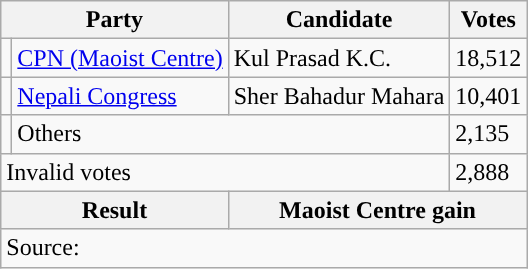<table class="wikitable">
<tr>
<th colspan="2">Party</th>
<th>Candidate</th>
<th>Votes</th>
</tr>
<tr>
<td style="background-color:"></td>
<td><a href='#'>CPN (Maoist Centre)</a></td>
<td>Kul Prasad K.C.</td>
<td>18,512</td>
</tr>
<tr>
<td style="background-color:"></td>
<td><a href='#'>Nepali Congress</a></td>
<td>Sher Bahadur Mahara</td>
<td>10,401</td>
</tr>
<tr>
<td></td>
<td colspan="2">Others</td>
<td>2,135</td>
</tr>
<tr>
<td colspan="3">Invalid votes</td>
<td>2,888</td>
</tr>
<tr>
<th colspan="2">Result</th>
<th colspan="2">Maoist Centre gain</th>
</tr>
<tr>
<td colspan="4">Source: </td>
</tr>
</table>
